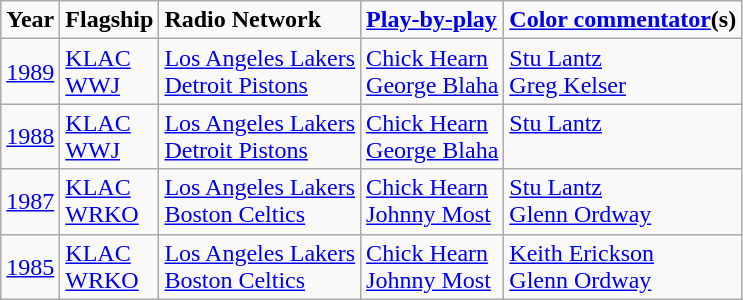<table class="wikitable">
<tr>
<td><strong>Year</strong></td>
<td><strong>Flagship</strong></td>
<td><strong>Radio Network</strong></td>
<td><strong><a href='#'>Play-by-play</a></strong></td>
<td><strong><a href='#'>Color commentator</a>(s)</strong></td>
</tr>
<tr>
<td><a href='#'>1989</a></td>
<td><a href='#'>KLAC</a> <br><a href='#'>WWJ</a></td>
<td><a href='#'>Los Angeles Lakers</a><br><a href='#'>Detroit Pistons</a></td>
<td><a href='#'>Chick Hearn</a><br><a href='#'>George Blaha</a></td>
<td><a href='#'>Stu Lantz</a><br><a href='#'>Greg Kelser</a></td>
</tr>
<tr>
<td><a href='#'>1988</a></td>
<td><a href='#'>KLAC</a> <br><a href='#'>WWJ</a></td>
<td><a href='#'>Los Angeles Lakers</a><br><a href='#'>Detroit Pistons</a></td>
<td><a href='#'>Chick Hearn</a><br><a href='#'>George Blaha</a></td>
<td><a href='#'>Stu Lantz</a><br><br></td>
</tr>
<tr>
<td><a href='#'>1987</a></td>
<td><a href='#'>KLAC</a><br><a href='#'>WRKO</a></td>
<td><a href='#'>Los Angeles Lakers</a><br><a href='#'>Boston Celtics</a></td>
<td><a href='#'>Chick Hearn</a><br><a href='#'>Johnny Most</a></td>
<td><a href='#'>Stu Lantz</a><br><a href='#'>Glenn Ordway</a></td>
</tr>
<tr>
<td><a href='#'>1985</a></td>
<td><a href='#'>KLAC</a><br><a href='#'>WRKO</a></td>
<td><a href='#'>Los Angeles Lakers</a><br><a href='#'>Boston Celtics</a></td>
<td><a href='#'>Chick Hearn</a><br><a href='#'>Johnny Most</a></td>
<td><a href='#'>Keith Erickson</a><br><a href='#'>Glenn Ordway</a></td>
</tr>
</table>
